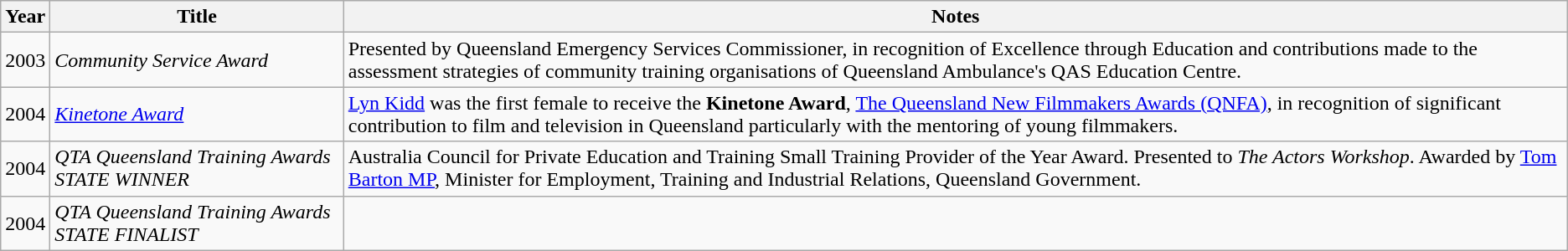<table class="wikitable" >
<tr>
<th>Year</th>
<th>Title</th>
<th>Notes</th>
</tr>
<tr>
<td>2003</td>
<td><em>Community Service Award</em></td>
<td>Presented by Queensland Emergency Services Commissioner, in recognition of Excellence through Education and contributions made to the assessment strategies of community training organisations of Queensland Ambulance's QAS Education Centre.</td>
</tr>
<tr>
<td>2004</td>
<td><em><a href='#'>Kinetone Award</a></em></td>
<td><a href='#'>Lyn Kidd</a> was the first female to receive the <strong>Kinetone Award</strong>, <a href='#'>The Queensland New Filmmakers Awards (QNFA)</a>, in recognition of significant contribution to film and television in Queensland particularly with the mentoring of young filmmakers.</td>
</tr>
<tr>
<td>2004</td>
<td><em>QTA Queensland Training Awards STATE WINNER</em></td>
<td>Australia Council for Private Education and Training Small Training Provider of the Year Award. Presented to <em>The Actors Workshop</em>. Awarded by <a href='#'>Tom Barton MP</a>, Minister for Employment, Training and Industrial Relations, Queensland Government.</td>
</tr>
<tr>
<td>2004</td>
<td><em>QTA Queensland Training Awards STATE FINALIST</em></td>
<td></td>
</tr>
</table>
